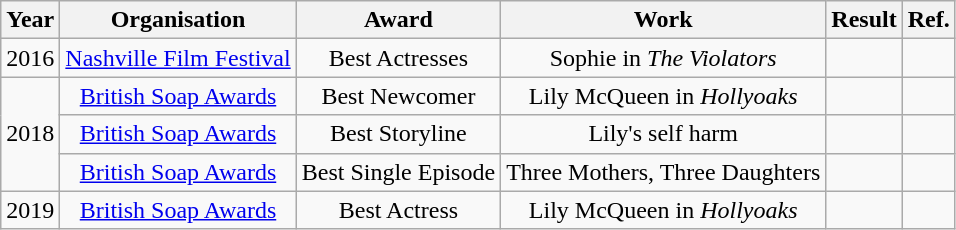<table class="wikitable plainrowheaders" style="text-align:center;">
<tr>
<th>Year</th>
<th>Organisation</th>
<th>Award</th>
<th>Work</th>
<th>Result</th>
<th>Ref.</th>
</tr>
<tr>
<td>2016</td>
<td><a href='#'>Nashville Film Festival</a></td>
<td>Best Actresses</td>
<td>Sophie in <em>The Violators</em></td>
<td></td>
<td></td>
</tr>
<tr>
<td rowspan="3">2018</td>
<td><a href='#'>British Soap Awards</a></td>
<td>Best Newcomer</td>
<td>Lily McQueen in <em>Hollyoaks</em></td>
<td></td>
<td></td>
</tr>
<tr>
<td><a href='#'>British Soap Awards</a></td>
<td>Best Storyline</td>
<td>Lily's self harm</td>
<td></td>
<td></td>
</tr>
<tr>
<td><a href='#'>British Soap Awards</a></td>
<td>Best Single Episode</td>
<td>Three Mothers, Three Daughters</td>
<td></td>
<td></td>
</tr>
<tr>
<td>2019</td>
<td><a href='#'>British Soap Awards</a></td>
<td>Best Actress</td>
<td>Lily McQueen in <em>Hollyoaks</em></td>
<td></td>
<td></td>
</tr>
</table>
